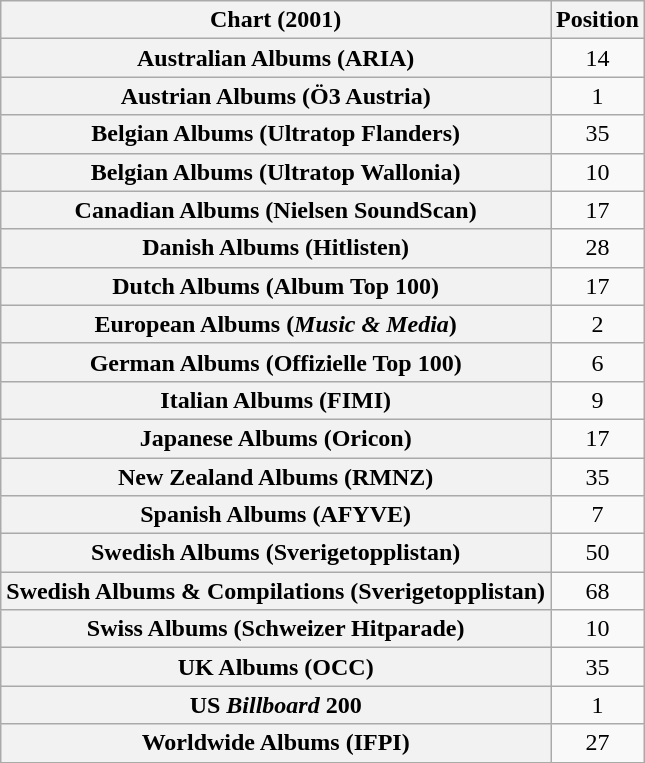<table class="wikitable sortable plainrowheaders" style="text-align:center">
<tr>
<th scope="col">Chart (2001)</th>
<th scope="col">Position</th>
</tr>
<tr>
<th scope="row">Australian Albums (ARIA)</th>
<td>14</td>
</tr>
<tr>
<th scope="row">Austrian Albums (Ö3 Austria)</th>
<td>1</td>
</tr>
<tr>
<th scope="row">Belgian Albums (Ultratop Flanders)</th>
<td>35</td>
</tr>
<tr>
<th scope="row">Belgian Albums (Ultratop Wallonia)</th>
<td>10</td>
</tr>
<tr>
<th scope="row">Canadian Albums (Nielsen SoundScan)</th>
<td>17</td>
</tr>
<tr>
<th scope="row">Danish Albums (Hitlisten)</th>
<td>28</td>
</tr>
<tr>
<th scope="row">Dutch Albums (Album Top 100)</th>
<td>17</td>
</tr>
<tr>
<th scope="row">European Albums (<em>Music & Media</em>)</th>
<td>2</td>
</tr>
<tr>
<th scope="row">German Albums (Offizielle Top 100)</th>
<td>6</td>
</tr>
<tr>
<th scope="row">Italian Albums (FIMI)</th>
<td>9</td>
</tr>
<tr>
<th scope="row">Japanese Albums (Oricon)</th>
<td>17</td>
</tr>
<tr>
<th scope="row">New Zealand Albums (RMNZ)</th>
<td>35</td>
</tr>
<tr>
<th scope="row">Spanish Albums (AFYVE)</th>
<td>7</td>
</tr>
<tr>
<th scope="row">Swedish Albums (Sverigetopplistan)</th>
<td>50</td>
</tr>
<tr>
<th scope="row">Swedish Albums & Compilations (Sverigetopplistan)</th>
<td>68</td>
</tr>
<tr>
<th scope="row">Swiss Albums (Schweizer Hitparade)</th>
<td>10</td>
</tr>
<tr>
<th scope="row">UK Albums (OCC)</th>
<td>35</td>
</tr>
<tr>
<th scope="row">US <em>Billboard</em> 200</th>
<td>1</td>
</tr>
<tr>
<th scope="row">Worldwide Albums (IFPI)</th>
<td>27</td>
</tr>
<tr>
</tr>
</table>
